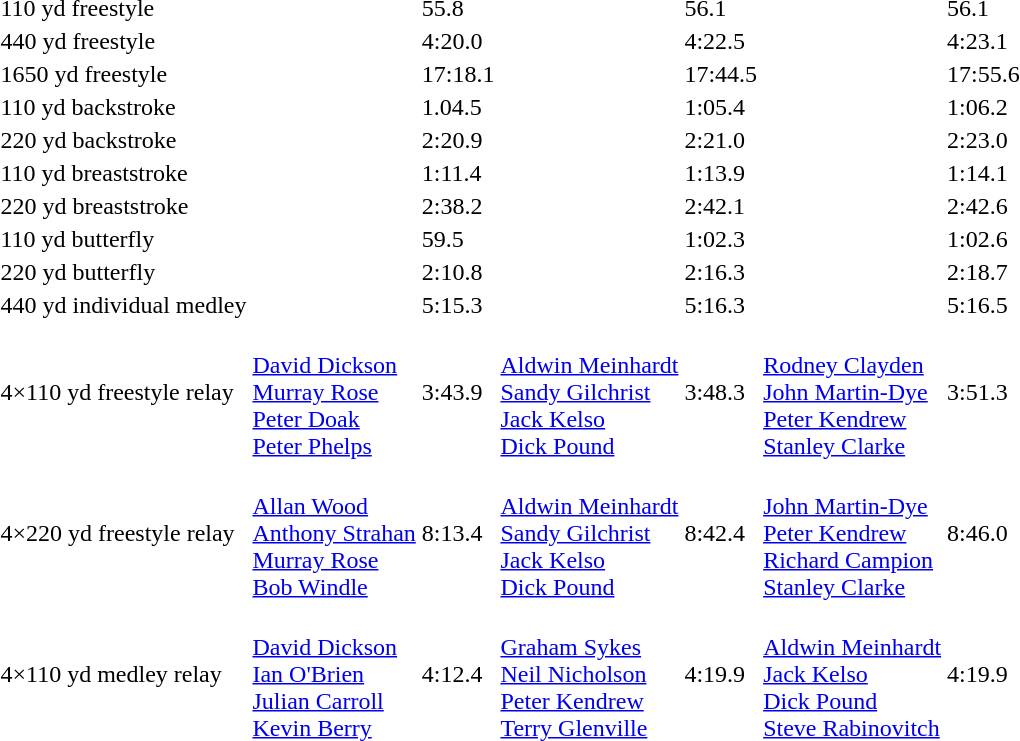<table>
<tr>
<td>110 yd freestyle</td>
<td></td>
<td>55.8</td>
<td></td>
<td>56.1</td>
<td></td>
<td>56.1</td>
</tr>
<tr>
<td>440 yd freestyle</td>
<td></td>
<td>4:20.0</td>
<td></td>
<td>4:22.5</td>
<td></td>
<td>4:23.1</td>
</tr>
<tr>
<td>1650 yd freestyle</td>
<td></td>
<td>17:18.1</td>
<td></td>
<td>17:44.5</td>
<td></td>
<td>17:55.6</td>
</tr>
<tr>
<td>110 yd backstroke</td>
<td></td>
<td>1.04.5</td>
<td></td>
<td>1:05.4</td>
<td></td>
<td>1:06.2</td>
</tr>
<tr>
<td>220 yd backstroke</td>
<td></td>
<td>2:20.9</td>
<td></td>
<td>2:21.0</td>
<td></td>
<td>2:23.0</td>
</tr>
<tr>
<td>110 yd breaststroke</td>
<td></td>
<td>1:11.4</td>
<td></td>
<td>1:13.9</td>
<td></td>
<td>1:14.1</td>
</tr>
<tr>
<td>220 yd breaststroke</td>
<td></td>
<td>2:38.2</td>
<td></td>
<td>2:42.1</td>
<td></td>
<td>2:42.6</td>
</tr>
<tr>
<td>110 yd butterfly</td>
<td></td>
<td>59.5</td>
<td></td>
<td>1:02.3</td>
<td></td>
<td>1:02.6</td>
</tr>
<tr>
<td>220 yd butterfly</td>
<td></td>
<td>2:10.8</td>
<td></td>
<td>2:16.3</td>
<td></td>
<td>2:18.7</td>
</tr>
<tr>
<td>440 yd individual medley</td>
<td></td>
<td>5:15.3</td>
<td></td>
<td>5:16.3</td>
<td></td>
<td>5:16.5</td>
</tr>
<tr>
<td>4×110 yd freestyle relay</td>
<td><br><a href='#'>David Dickson</a><br><a href='#'>Murray Rose</a><br><a href='#'>Peter Doak</a><br><a href='#'>Peter Phelps</a></td>
<td>3:43.9</td>
<td><br><a href='#'>Aldwin Meinhardt</a><br><a href='#'>Sandy Gilchrist</a><br><a href='#'>Jack Kelso</a><br><a href='#'>Dick Pound</a></td>
<td>3:48.3</td>
<td><br><a href='#'>Rodney Clayden</a><br><a href='#'>John Martin-Dye</a><br><a href='#'>Peter Kendrew</a><br><a href='#'>Stanley Clarke</a></td>
<td>3:51.3</td>
</tr>
<tr>
<td>4×220 yd freestyle relay</td>
<td><br><a href='#'>Allan Wood</a><br><a href='#'>Anthony Strahan</a><br><a href='#'>Murray Rose</a><br><a href='#'>Bob Windle</a></td>
<td>8:13.4</td>
<td><br><a href='#'>Aldwin Meinhardt</a><br><a href='#'>Sandy Gilchrist</a><br><a href='#'>Jack Kelso</a><br><a href='#'>Dick Pound</a></td>
<td>8:42.4</td>
<td><br><a href='#'>John Martin-Dye</a><br><a href='#'>Peter Kendrew</a><br><a href='#'>Richard Campion</a><br><a href='#'>Stanley Clarke</a></td>
<td>8:46.0</td>
</tr>
<tr>
<td>4×110 yd medley relay</td>
<td><br><a href='#'>David Dickson</a><br><a href='#'>Ian O'Brien</a><br><a href='#'>Julian Carroll</a><br><a href='#'>Kevin Berry</a></td>
<td>4:12.4</td>
<td><br><a href='#'>Graham Sykes</a><br><a href='#'>Neil Nicholson</a><br><a href='#'>Peter Kendrew</a><br><a href='#'>Terry Glenville</a></td>
<td>4:19.9</td>
<td><br><a href='#'>Aldwin Meinhardt</a><br><a href='#'>Jack Kelso</a><br><a href='#'>Dick Pound</a><br><a href='#'>Steve Rabinovitch</a></td>
<td>4:19.9</td>
</tr>
</table>
